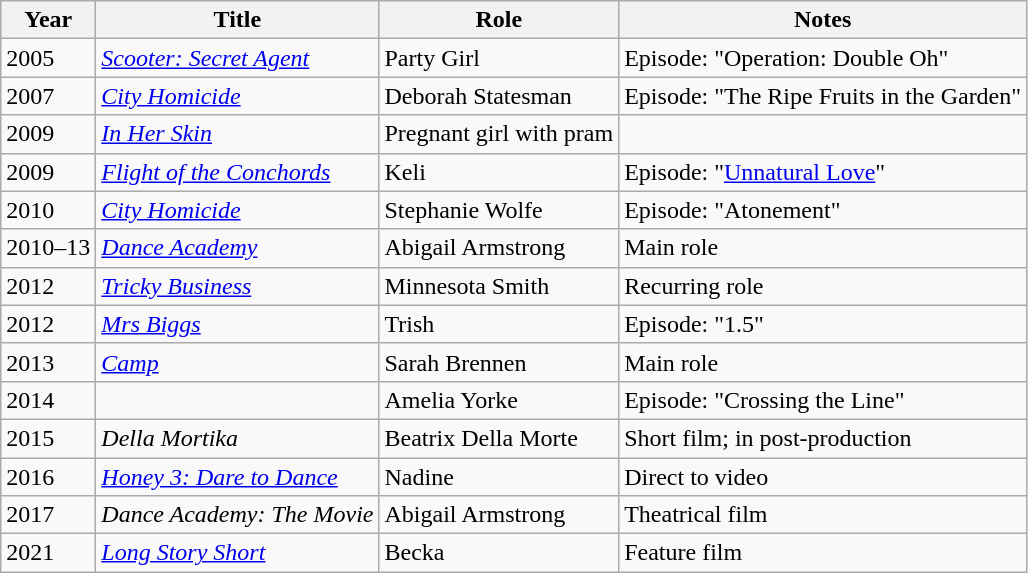<table class="wikitable sortable">
<tr>
<th>Year</th>
<th>Title</th>
<th>Role</th>
<th class="unsortable">Notes</th>
</tr>
<tr>
<td>2005</td>
<td><em><a href='#'>Scooter: Secret Agent</a></em></td>
<td>Party Girl</td>
<td>Episode: "Operation: Double Oh"</td>
</tr>
<tr>
<td>2007</td>
<td><em><a href='#'>City Homicide</a></em></td>
<td>Deborah Statesman</td>
<td>Episode: "The Ripe Fruits in the Garden"</td>
</tr>
<tr>
<td>2009</td>
<td><em><a href='#'>In Her Skin</a></em></td>
<td>Pregnant girl with pram</td>
<td></td>
</tr>
<tr>
<td>2009</td>
<td><em><a href='#'>Flight of the Conchords</a></em></td>
<td>Keli</td>
<td>Episode: "<a href='#'>Unnatural Love</a>"</td>
</tr>
<tr>
<td>2010</td>
<td><em><a href='#'>City Homicide</a></em></td>
<td>Stephanie Wolfe</td>
<td>Episode: "Atonement"</td>
</tr>
<tr>
<td>2010–13</td>
<td><em><a href='#'>Dance Academy</a></em></td>
<td>Abigail Armstrong</td>
<td>Main role</td>
</tr>
<tr>
<td>2012</td>
<td><em><a href='#'>Tricky Business</a></em></td>
<td>Minnesota Smith</td>
<td>Recurring role</td>
</tr>
<tr>
<td>2012</td>
<td><em><a href='#'>Mrs Biggs</a></em></td>
<td>Trish</td>
<td>Episode: "1.5"</td>
</tr>
<tr>
<td>2013</td>
<td><em><a href='#'>Camp</a></em></td>
<td>Sarah Brennen</td>
<td>Main role</td>
</tr>
<tr>
<td>2014</td>
<td><em></em></td>
<td>Amelia Yorke</td>
<td>Episode: "Crossing the Line"</td>
</tr>
<tr>
<td>2015</td>
<td><em>Della Mortika</em></td>
<td>Beatrix Della Morte</td>
<td>Short film; in post-production</td>
</tr>
<tr>
<td>2016</td>
<td><em><a href='#'>Honey 3: Dare to Dance</a></em></td>
<td>Nadine</td>
<td>Direct to video</td>
</tr>
<tr>
<td>2017</td>
<td><em>Dance Academy: The Movie</em></td>
<td>Abigail Armstrong</td>
<td>Theatrical film</td>
</tr>
<tr>
<td>2021</td>
<td><em><a href='#'>Long Story Short</a></em></td>
<td>Becka</td>
<td>Feature film</td>
</tr>
</table>
